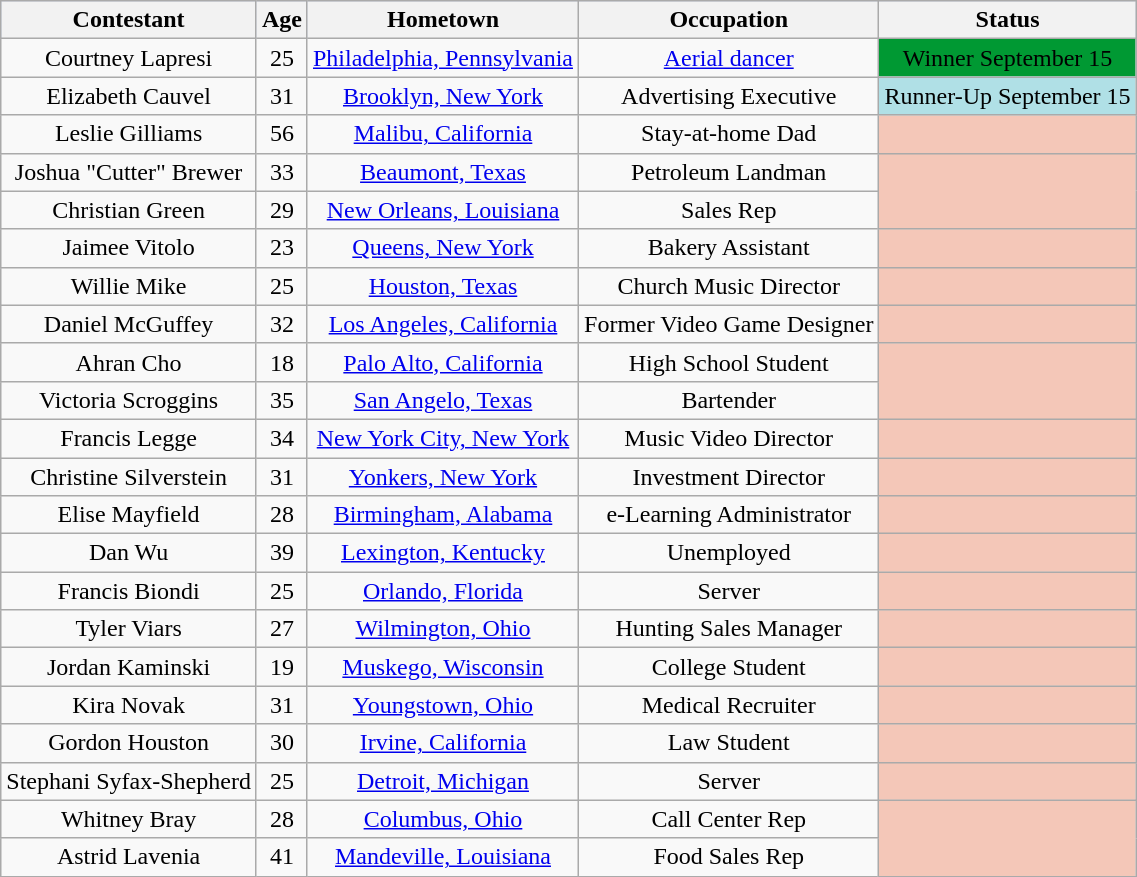<table class="wikitable sortable plainrowheaders" style="text-align:center;">
<tr style="background:#C1D8FF;">
<th>Contestant</th>
<th>Age</th>
<th>Hometown</th>
<th>Occupation</th>
<th>Status</th>
</tr>
<tr>
<td>Courtney Lapresi</td>
<td>25</td>
<td><a href='#'>Philadelphia, Pennsylvania</a></td>
<td><a href='#'>Aerial dancer</a></td>
<td style="background:#093;"><span>Winner September 15</span></td>
</tr>
<tr>
<td>Elizabeth Cauvel</td>
<td>31</td>
<td><a href='#'>Brooklyn, New York</a></td>
<td>Advertising Executive</td>
<td style="background:#B0E0E6;">Runner-Up September 15</td>
</tr>
<tr>
<td>Leslie Gilliams</td>
<td>56</td>
<td><a href='#'>Malibu, California</a></td>
<td>Stay-at-home Dad</td>
<td style="background:#f4c7b8; text-align:center;" rowspan="1"></td>
</tr>
<tr>
<td>Joshua "Cutter" Brewer</td>
<td>33</td>
<td><a href='#'>Beaumont, Texas</a></td>
<td>Petroleum Landman</td>
<td style="background:#f4c7b8; text-align:center;" rowspan="2"></td>
</tr>
<tr>
<td>Christian Green</td>
<td>29</td>
<td><a href='#'>New Orleans, Louisiana</a></td>
<td>Sales Rep</td>
</tr>
<tr>
<td>Jaimee Vitolo</td>
<td>23</td>
<td><a href='#'>Queens, New York</a></td>
<td>Bakery Assistant</td>
<td style="background:#f4c7b8; text-align:center;" rowspan="1"></td>
</tr>
<tr>
<td>Willie Mike</td>
<td>25</td>
<td><a href='#'>Houston, Texas</a></td>
<td>Church Music Director</td>
<td style="background:#f4c7b8; text-align:center;" rowspan="1"></td>
</tr>
<tr>
<td>Daniel McGuffey</td>
<td>32</td>
<td><a href='#'>Los Angeles, California</a></td>
<td>Former Video Game Designer</td>
<td style="background:#f4c7b8; text-align:center;" rowspan="1"></td>
</tr>
<tr>
<td>Ahran Cho</td>
<td>18</td>
<td><a href='#'>Palo Alto, California</a></td>
<td>High School Student</td>
<td style="background:#f4c7b8; text-align:center;" rowspan="2"></td>
</tr>
<tr>
<td>Victoria Scroggins</td>
<td>35</td>
<td><a href='#'>San Angelo, Texas</a></td>
<td>Bartender</td>
</tr>
<tr>
<td>Francis Legge</td>
<td>34</td>
<td><a href='#'>New York City, New York</a></td>
<td>Music Video Director</td>
<td style="background:#f4c7b8; text-align:center;" rowspan="1"></td>
</tr>
<tr>
<td>Christine Silverstein</td>
<td>31</td>
<td><a href='#'>Yonkers, New York</a></td>
<td>Investment Director</td>
<td style="background:#f4c7b8; text-align:center;" rowspan="1"></td>
</tr>
<tr>
<td>Elise Mayfield</td>
<td>28</td>
<td><a href='#'>Birmingham, Alabama</a></td>
<td>e-Learning Administrator</td>
<td style="background:#f4c7b8; text-align:center;" rowspan="1"></td>
</tr>
<tr>
<td>Dan Wu</td>
<td>39</td>
<td><a href='#'>Lexington, Kentucky</a></td>
<td>Unemployed</td>
<td style="background:#f4c7b8; text-align:center;" rowspan="1"></td>
</tr>
<tr>
<td>Francis Biondi</td>
<td>25</td>
<td><a href='#'>Orlando, Florida</a></td>
<td>Server</td>
<td style="background:#f4c7b8; text-align:center;" rowspan="1"></td>
</tr>
<tr>
<td>Tyler Viars</td>
<td>27</td>
<td><a href='#'>Wilmington, Ohio</a></td>
<td>Hunting Sales Manager</td>
<td style="background:#f4c7b8; text-align:center;" rowspan="1"></td>
</tr>
<tr>
<td>Jordan Kaminski</td>
<td>19</td>
<td><a href='#'>Muskego, Wisconsin</a></td>
<td>College Student</td>
<td style="background:#f4c7b8; text-align:center;" rowspan="1"></td>
</tr>
<tr>
<td>Kira Novak</td>
<td>31</td>
<td><a href='#'>Youngstown, Ohio</a></td>
<td>Medical Recruiter</td>
<td style="background:#f4c7b8; text-align:center;" rowspan="1"></td>
</tr>
<tr>
<td>Gordon Houston</td>
<td>30</td>
<td><a href='#'>Irvine, California</a></td>
<td>Law Student</td>
<td style="background:#f4c7b8; text-align:center;" rowspan="1"></td>
</tr>
<tr>
<td>Stephani Syfax-Shepherd</td>
<td>25</td>
<td><a href='#'>Detroit, Michigan</a></td>
<td>Server</td>
<td style="background:#f4c7b8; text-align:center;" rowspan="1"></td>
</tr>
<tr>
<td>Whitney Bray</td>
<td>28</td>
<td><a href='#'>Columbus, Ohio</a></td>
<td>Call Center Rep</td>
<td style="background:#f4c7b8; text-align:center;" rowspan="2"></td>
</tr>
<tr>
<td>Astrid Lavenia</td>
<td>41</td>
<td><a href='#'>Mandeville, Louisiana</a></td>
<td>Food Sales Rep</td>
</tr>
</table>
